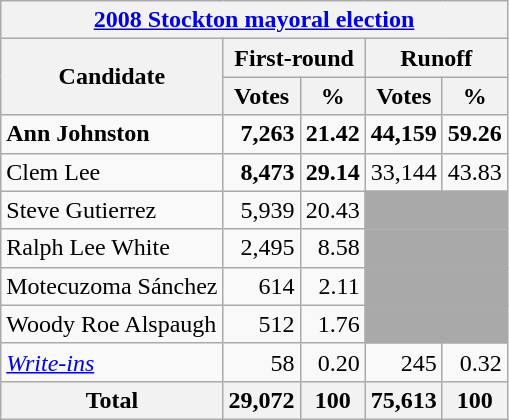<table class=wikitable>
<tr>
<th colspan=5><a href='#'>2008 Stockton mayoral election</a></th>
</tr>
<tr>
<th colspan=1 rowspan=2><strong>Candidate</strong></th>
<th colspan=2><strong>First-round</strong></th>
<th colspan=2><strong>Runoff</strong></th>
</tr>
<tr>
<th>Votes</th>
<th>%</th>
<th>Votes</th>
<th>%</th>
</tr>
<tr>
<td><strong>Ann Johnston</strong></td>
<td align="right"><strong>7,263</strong></td>
<td align="right"><strong>21.42</strong></td>
<td align="right"><strong>44,159</strong></td>
<td align="right"><strong>59.26</strong></td>
</tr>
<tr>
<td>Clem Lee</td>
<td align="right"><strong>8,473</strong></td>
<td align="right"><strong>29.14</strong></td>
<td align="right">33,144</td>
<td align="right">43.83</td>
</tr>
<tr>
<td>Steve Gutierrez</td>
<td align="right">5,939</td>
<td align="right">20.43</td>
<td colspan=2 bgcolor=darkgray></td>
</tr>
<tr>
<td>Ralph Lee White</td>
<td align="right">2,495</td>
<td align="right">8.58</td>
<td colspan=2 bgcolor=darkgray></td>
</tr>
<tr>
<td>Motecuzoma Sánchez</td>
<td align="right">614</td>
<td align="right">2.11</td>
<td colspan=2 bgcolor=darkgray></td>
</tr>
<tr>
<td>Woody Roe Alspaugh</td>
<td align="right">512</td>
<td align="right">1.76</td>
<td colspan=2 bgcolor=darkgray></td>
</tr>
<tr>
<td><em><a href='#'>Write-ins</a></em></td>
<td align="right">58</td>
<td align="right">0.20</td>
<td align="right">245</td>
<td align="right">0.32</td>
</tr>
<tr>
<th>Total</th>
<th>29,072</th>
<th>100</th>
<th>75,613</th>
<th>100</th>
</tr>
</table>
